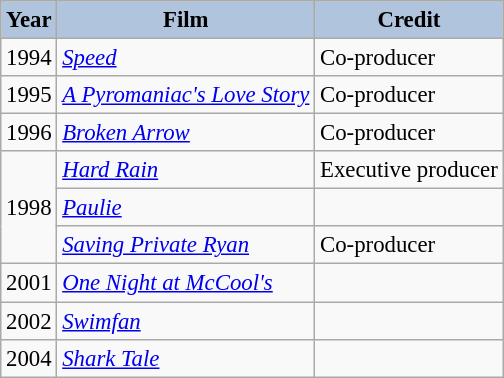<table class="wikitable" style="font-size:95%;">
<tr align="center">
<th style="background:#B0C4DE;">Year</th>
<th style="background:#B0C4DE;">Film</th>
<th style="background:#B0C4DE;">Credit</th>
</tr>
<tr>
<td>1994</td>
<td><em><a href='#'>Speed</a></em></td>
<td>Co-producer</td>
</tr>
<tr>
<td>1995</td>
<td><em><a href='#'>A Pyromaniac's Love Story</a></em></td>
<td>Co-producer</td>
</tr>
<tr>
<td>1996</td>
<td><em><a href='#'>Broken Arrow</a></em></td>
<td>Co-producer</td>
</tr>
<tr>
<td rowspan=3>1998</td>
<td><em><a href='#'>Hard Rain</a></em></td>
<td>Executive producer</td>
</tr>
<tr>
<td><em><a href='#'>Paulie</a></em></td>
<td></td>
</tr>
<tr>
<td><em><a href='#'>Saving Private Ryan</a></em></td>
<td>Co-producer</td>
</tr>
<tr>
<td>2001</td>
<td><em><a href='#'>One Night at McCool's</a></em></td>
<td></td>
</tr>
<tr>
<td>2002</td>
<td><em><a href='#'>Swimfan</a></em></td>
<td></td>
</tr>
<tr>
<td>2004</td>
<td><em><a href='#'>Shark Tale</a></em></td>
<td></td>
</tr>
</table>
